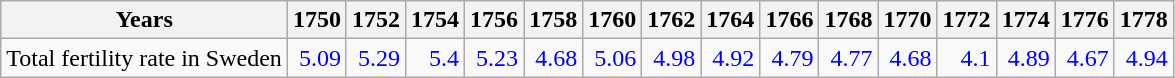<table class="wikitable " style="text-align:right">
<tr>
<th>Years</th>
<th>1750</th>
<th>1752</th>
<th>1754</th>
<th>1756</th>
<th>1758</th>
<th>1760</th>
<th>1762</th>
<th>1764</th>
<th>1766</th>
<th>1768</th>
<th>1770</th>
<th>1772</th>
<th>1774</th>
<th>1776</th>
<th>1778</th>
</tr>
<tr>
<td style="text-align:left;">Total fertility rate in Sweden</td>
<td style="text-align:right; color:blue;">5.09</td>
<td style="text-align:right; color:blue;">5.29</td>
<td style="text-align:right; color:blue;">5.4</td>
<td style="text-align:right; color:blue;">5.23</td>
<td style="text-align:right; color:blue;">4.68</td>
<td style="text-align:right; color:blue;">5.06</td>
<td style="text-align:right; color:blue;">4.98</td>
<td style="text-align:right; color:blue;">4.92</td>
<td style="text-align:right; color:blue;">4.79</td>
<td style="text-align:right; color:blue;">4.77</td>
<td style="text-align:right; color:blue;">4.68</td>
<td style="text-align:right; color:blue;">4.1</td>
<td style="text-align:right; color:blue;">4.89</td>
<td style="text-align:right; color:blue;">4.67</td>
<td style="text-align:right; color:blue;">4.94</td>
</tr>
</table>
